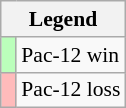<table class="wikitable" style="font-size:90%">
<tr>
<th colspan="2">Legend</th>
</tr>
<tr>
<td style="background:#bfb;"> </td>
<td>Pac-12 win</td>
</tr>
<tr>
<td style="background:#fbb;"> </td>
<td>Pac-12 loss</td>
</tr>
</table>
